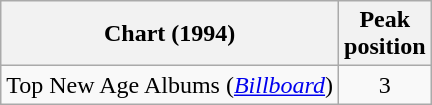<table class="wikitable">
<tr>
<th>Chart (1994)</th>
<th>Peak<br>position</th>
</tr>
<tr>
<td>Top New Age Albums (<em><a href='#'>Billboard</a></em>)</td>
<td align="center">3</td>
</tr>
</table>
